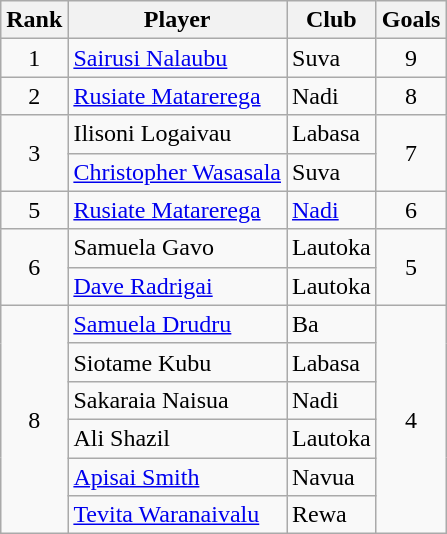<table class="wikitable" style="text-align:center">
<tr>
<th>Rank</th>
<th>Player</th>
<th>Club</th>
<th>Goals</th>
</tr>
<tr>
<td rowspan="1">1</td>
<td align=left> <a href='#'>Sairusi Nalaubu</a></td>
<td align="left">Suva</td>
<td rowspan="1">9</td>
</tr>
<tr>
<td>2</td>
<td align=left> <a href='#'>Rusiate Matarerega</a></td>
<td align="left">Nadi</td>
<td>8</td>
</tr>
<tr>
<td rowspan="2">3</td>
<td align=left> Ilisoni Logaivau</td>
<td align="left">Labasa</td>
<td rowspan="2">7</td>
</tr>
<tr>
<td align=left> <a href='#'>Christopher Wasasala</a></td>
<td align="left">Suva</td>
</tr>
<tr>
<td>5</td>
<td align=left> <a href='#'>Rusiate Matarerega</a></td>
<td align="left"><a href='#'>Nadi</a></td>
<td>6</td>
</tr>
<tr>
<td rowspan=2>6</td>
<td align=left> Samuela Gavo</td>
<td align="left">Lautoka</td>
<td rowspan=2>5</td>
</tr>
<tr>
<td align=left> <a href='#'>Dave Radrigai</a></td>
<td align="left">Lautoka</td>
</tr>
<tr>
<td rowspan=6>8</td>
<td align=left> <a href='#'>Samuela Drudru</a></td>
<td align="left">Ba</td>
<td rowspan=6>4</td>
</tr>
<tr>
<td align=left> Siotame Kubu</td>
<td align=left>Labasa</td>
</tr>
<tr>
<td align=left> Sakaraia Naisua</td>
<td align=left>Nadi</td>
</tr>
<tr>
<td align=left> Ali Shazil</td>
<td align=left>Lautoka</td>
</tr>
<tr>
<td align=left> <a href='#'>Apisai Smith</a></td>
<td align=left>Navua</td>
</tr>
<tr>
<td align=left> <a href='#'>Tevita Waranaivalu</a></td>
<td align=left>Rewa</td>
</tr>
</table>
